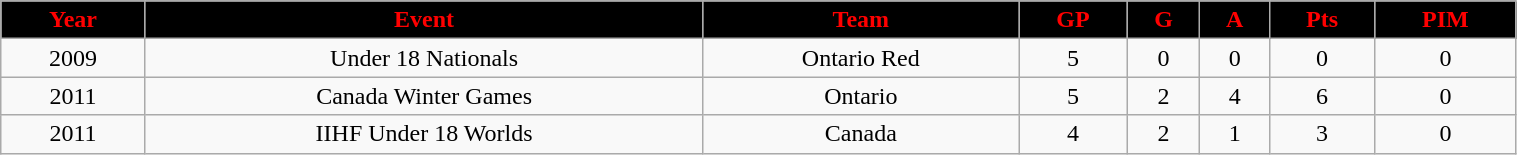<table class="wikitable" style="width:80%;">
<tr style="text-align:center; background:black; color:red;">
<td><strong>Year</strong></td>
<td><strong>Event</strong></td>
<td><strong>Team</strong></td>
<td><strong>GP</strong></td>
<td><strong>G</strong></td>
<td><strong>A</strong></td>
<td><strong>Pts</strong></td>
<td><strong>PIM</strong></td>
</tr>
<tr style="text-align:center;" bgcolor="">
<td>2009</td>
<td>Under 18 Nationals</td>
<td>Ontario Red</td>
<td>5</td>
<td>0</td>
<td>0</td>
<td>0</td>
<td>0</td>
</tr>
<tr style="text-align:center;" bgcolor="">
<td>2011</td>
<td>Canada Winter Games</td>
<td>Ontario</td>
<td>5</td>
<td>2</td>
<td>4</td>
<td>6</td>
<td>0</td>
</tr>
<tr style="text-align:center;" bgcolor="">
<td>2011</td>
<td>IIHF Under 18 Worlds</td>
<td>Canada</td>
<td>4</td>
<td>2</td>
<td>1</td>
<td>3</td>
<td>0</td>
</tr>
</table>
